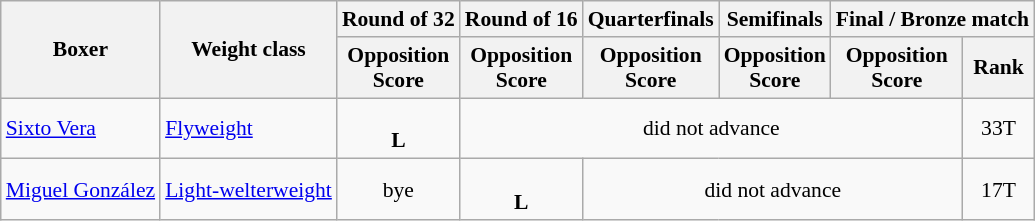<table class=wikitable style="font-size:90%">
<tr>
<th rowspan="2">Boxer</th>
<th rowspan="2">Weight class</th>
<th>Round of 32</th>
<th>Round of 16</th>
<th>Quarterfinals</th>
<th>Semifinals</th>
<th colspan="2">Final / Bronze match</th>
</tr>
<tr>
<th>Opposition<br>Score</th>
<th>Opposition<br>Score</th>
<th>Opposition<br>Score</th>
<th>Opposition<br>Score</th>
<th>Opposition<br>Score</th>
<th>Rank</th>
</tr>
<tr>
<td><a href='#'>Sixto Vera</a></td>
<td><a href='#'>Flyweight</a></td>
<td align=center> <br> <strong>L</strong></td>
<td align=center colspan=4>did not advance</td>
<td align=center>33T</td>
</tr>
<tr>
<td><a href='#'>Miguel González</a></td>
<td><a href='#'>Light-welterweight</a></td>
<td align=center>bye</td>
<td align=center> <br> <strong>L</strong></td>
<td align=center colspan=3>did not advance</td>
<td align=center>17T</td>
</tr>
</table>
